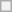<table class="wikitable" style="text-align:center">
<tr>
<th rowspan="1" colspan="2"></th>
</tr>
</table>
